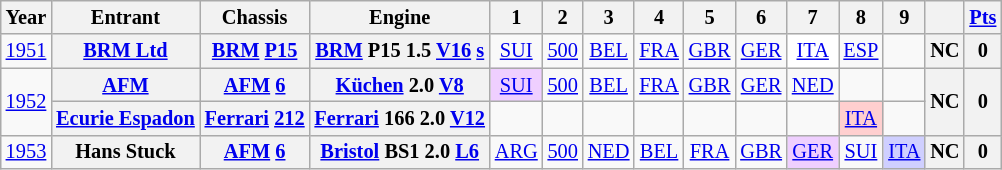<table class="wikitable" style="text-align:center; font-size:85%">
<tr>
<th>Year</th>
<th>Entrant</th>
<th>Chassis</th>
<th>Engine</th>
<th>1</th>
<th>2</th>
<th>3</th>
<th>4</th>
<th>5</th>
<th>6</th>
<th>7</th>
<th>8</th>
<th>9</th>
<th></th>
<th><a href='#'>Pts</a></th>
</tr>
<tr>
<td><a href='#'>1951</a></td>
<th nowrap><a href='#'>BRM Ltd</a></th>
<th nowrap><a href='#'>BRM</a> <a href='#'>P15</a></th>
<th nowrap><a href='#'>BRM</a> P15 1.5 <a href='#'>V16</a> <a href='#'>s</a></th>
<td><a href='#'>SUI</a></td>
<td><a href='#'>500</a></td>
<td><a href='#'>BEL</a></td>
<td><a href='#'>FRA</a></td>
<td><a href='#'>GBR</a></td>
<td><a href='#'>GER</a></td>
<td style="background:#FFFFFF;"><a href='#'>ITA</a><br></td>
<td><a href='#'>ESP</a></td>
<td></td>
<th>NC</th>
<th>0</th>
</tr>
<tr>
<td rowspan=2><a href='#'>1952</a></td>
<th nowrap><a href='#'>AFM</a></th>
<th nowrap><a href='#'>AFM</a> <a href='#'>6</a></th>
<th nowrap><a href='#'>Küchen</a> 2.0 <a href='#'>V8</a></th>
<td style="background:#EFCFFF;"><a href='#'>SUI</a><br></td>
<td><a href='#'>500</a></td>
<td><a href='#'>BEL</a></td>
<td><a href='#'>FRA</a></td>
<td><a href='#'>GBR</a></td>
<td><a href='#'>GER</a></td>
<td><a href='#'>NED</a></td>
<td></td>
<td></td>
<th rowspan=2>NC</th>
<th rowspan=2>0</th>
</tr>
<tr>
<th nowrap><a href='#'>Ecurie Espadon</a></th>
<th nowrap><a href='#'>Ferrari</a> <a href='#'>212</a></th>
<th nowrap><a href='#'>Ferrari</a> 166 2.0 <a href='#'>V12</a></th>
<td></td>
<td></td>
<td></td>
<td></td>
<td></td>
<td></td>
<td></td>
<td style="background:#FFCFCF;"><a href='#'>ITA</a><br></td>
<td></td>
</tr>
<tr>
<td><a href='#'>1953</a></td>
<th nowrap>Hans Stuck</th>
<th nowrap><a href='#'>AFM</a> <a href='#'>6</a></th>
<th nowrap><a href='#'>Bristol</a> BS1 2.0 <a href='#'>L6</a></th>
<td><a href='#'>ARG</a></td>
<td><a href='#'>500</a></td>
<td><a href='#'>NED</a></td>
<td><a href='#'>BEL</a></td>
<td><a href='#'>FRA</a></td>
<td><a href='#'>GBR</a></td>
<td style="background:#EFCFFF;"><a href='#'>GER</a><br></td>
<td><a href='#'>SUI</a></td>
<td style="background:#CFCFFF;"><a href='#'>ITA</a><br></td>
<th>NC</th>
<th>0</th>
</tr>
</table>
